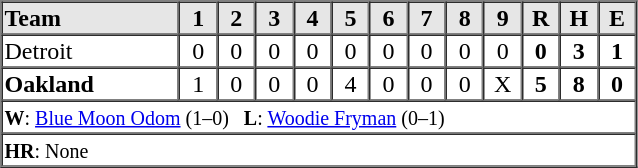<table border=1 cellspacing=0 width=425 style="margin-left:3em;">
<tr style="text-align:center; background-color:#e6e6e6;">
<th align=left width=28%>Team</th>
<th width=6%>1</th>
<th width=6%>2</th>
<th width=6%>3</th>
<th width=6%>4</th>
<th width=6%>5</th>
<th width=6%>6</th>
<th width=6%>7</th>
<th width=6%>8</th>
<th width=6%>9</th>
<th width=6%>R</th>
<th width=6%>H</th>
<th width=6%>E</th>
</tr>
<tr style="text-align:center;">
<td align=left>Detroit</td>
<td>0</td>
<td>0</td>
<td>0</td>
<td>0</td>
<td>0</td>
<td>0</td>
<td>0</td>
<td>0</td>
<td>0</td>
<td><strong>0</strong></td>
<td><strong>3</strong></td>
<td><strong>1</strong></td>
</tr>
<tr style="text-align:center;">
<td align=left><strong>Oakland</strong></td>
<td>1</td>
<td>0</td>
<td>0</td>
<td>0</td>
<td>4</td>
<td>0</td>
<td>0</td>
<td>0</td>
<td>X</td>
<td><strong>5</strong></td>
<td><strong>8</strong></td>
<td><strong>0</strong></td>
</tr>
<tr style="text-align:left;">
<td colspan=13><small><strong>W</strong>: <a href='#'>Blue Moon Odom</a> (1–0)   <strong>L</strong>: <a href='#'>Woodie Fryman</a> (0–1)   </small></td>
</tr>
<tr style="text-align:left;">
<td colspan=13><small><strong>HR</strong>: None</small></td>
</tr>
</table>
